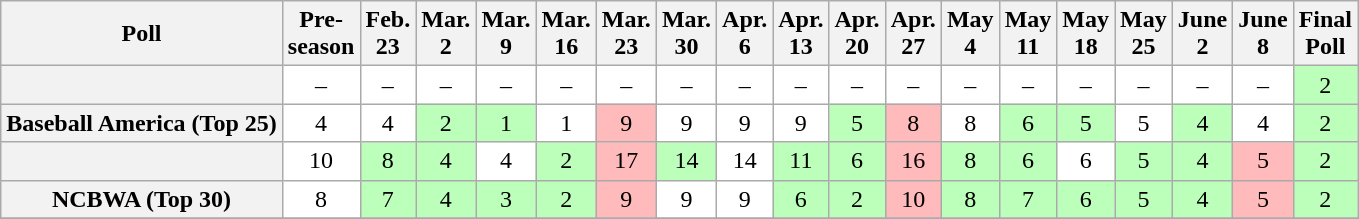<table class="wikitable" style="white-space:nowrap;">
<tr>
<th>Poll</th>
<th>Pre-<br>season</th>
<th>Feb.<br>23</th>
<th>Mar.<br>2</th>
<th>Mar.<br>9</th>
<th>Mar.<br>16</th>
<th>Mar.<br>23</th>
<th>Mar.<br>30</th>
<th>Apr.<br>6</th>
<th>Apr.<br>13</th>
<th>Apr.<br>20</th>
<th>Apr.<br>27</th>
<th>May<br>4</th>
<th>May<br>11</th>
<th>May<br>18</th>
<th>May<br>25</th>
<th>June<br>2</th>
<th>June<br>8</th>
<th>Final<br>Poll</th>
</tr>
<tr style="text-align:center;">
<th></th>
<td style="background:#FFF;">–</td>
<td style="background:#FFF;">–</td>
<td style="background:#FFF;">–</td>
<td style="background:#FFF;">–</td>
<td style="background:#FFF;">–</td>
<td style="background:#FFF;">–</td>
<td style="background:#FFF;">–</td>
<td style="background:#FFF;">–</td>
<td style="background:#FFF;">–</td>
<td style="background:#FFF;">–</td>
<td style="background:#FFF;">–</td>
<td style="background:#FFF;">–</td>
<td style="background:#FFF;">–</td>
<td style="background:#FFF;">–</td>
<td style="background:#FFF;">–</td>
<td style="background:#FFF;">–</td>
<td style="background:#FFF;">–</td>
<td style="background:#bbffbb;">2</td>
</tr>
<tr style="text-align:center;">
<th>Baseball America (Top 25)</th>
<td style="background:#FFF;">4</td>
<td style="background:#FFF;">4</td>
<td style="background:#bbffbb;">2</td>
<td style="background:#bbffbb;">1</td>
<td style="background:#FFF;">1</td>
<td style="background:#ffbbbb;">9</td>
<td style="background:#FFF;">9</td>
<td style="background:#FFF;">9</td>
<td style="background:#FFF;">9</td>
<td style="background:#bbffbb;">5</td>
<td style="background:#ffbbbb;">8</td>
<td style="background:#FFF;">8</td>
<td style="background:#bbffbb;">6</td>
<td style="background:#bbffbb;">5</td>
<td style="background:#FFF;">5</td>
<td style="background:#bbffbb;">4</td>
<td style="background:#FFF;">4</td>
<td style="background:#bbffbb;">2</td>
</tr>
<tr style="text-align:center;">
<th></th>
<td style="background:#FFF;">10</td>
<td style="background:#bbffbb;">8</td>
<td style="background:#bbffbb;">4</td>
<td style="background:#FFF;">4</td>
<td style="background:#bbffbb;">2</td>
<td style="background:#ffbbbb;">17</td>
<td style="background:#bbffbb;">14</td>
<td style="background:#FFF;">14</td>
<td style="background:#bbffbb;">11</td>
<td style="background:#bbffbb;">6</td>
<td style="background:#ffbbbb;">16</td>
<td style="background:#bbffbb;">8</td>
<td style="background:#bbffbb;">6</td>
<td style="background:#FFF;">6</td>
<td style="background:#bbffbb;">5</td>
<td style="background:#bbffbb;">4</td>
<td style="background:#ffbbbb;">5</td>
<td style="background:#bbffbb;">2</td>
</tr>
<tr style="text-align:center;">
<th>NCBWA (Top 30)</th>
<td style="background:#FFF;">8</td>
<td style="background:#bbffbb;">7</td>
<td style="background:#bbffbb;">4</td>
<td style="background:#bbffbb;">3</td>
<td style="background:#bbffbb;">2</td>
<td style="background:#ffbbbb;">9</td>
<td style="background:#FFF;">9</td>
<td style="background:#FFF;">9</td>
<td style="background:#bbffbb;">6</td>
<td style="background:#bbffbb;">2</td>
<td style="background:#ffbbbb;">10</td>
<td style="background:#bbffbb;">8</td>
<td style="background:#bbffbb;">7</td>
<td style="background:#bbffbb">6</td>
<td style="background:#bbffbb;">5</td>
<td style="background:#bbffbb;">4</td>
<td style="background:#ffbbbb;">5</td>
<td style="background:#bbffbb;">2</td>
</tr>
<tr>
</tr>
</table>
